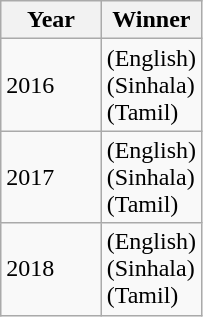<table class="wikitable sortable mw-collapsible mw-collapsed">
<tr>
<th width="50%">Year</th>
<th width="50%">Winner</th>
</tr>
<tr>
<td>2016</td>
<td>(English) <br>(Sinhala) <br>(Tamil) </td>
</tr>
<tr>
<td>2017</td>
<td>(English) <br>(Sinhala) <br>(Tamil) </td>
</tr>
<tr>
<td>2018</td>
<td>(English) <br>(Sinhala) <br>(Tamil) </td>
</tr>
</table>
